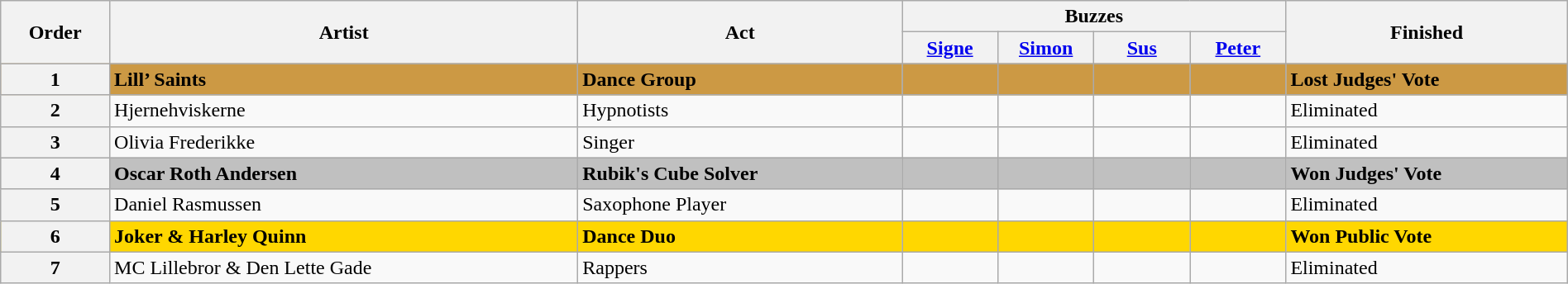<table class="wikitable sortable" width="100%">
<tr>
<th rowspan="2">Order</th>
<th rowspan="2" class="unsortable">Artist</th>
<th rowspan="2" class="unsortable">Act</th>
<th colspan="4" class="unsortable">Buzzes</th>
<th rowspan="2">Finished</th>
</tr>
<tr>
<th width="70"><a href='#'>Signe</a></th>
<th width="70"><a href='#'>Simon</a></th>
<th width="70"><a href='#'>Sus</a></th>
<th width="70"><a href='#'>Peter</a></th>
</tr>
<tr style="background:#c94;">
<th>1</th>
<td><strong>Lill’ Saints</strong></td>
<td><strong>Dance Group</strong></td>
<td></td>
<td></td>
<td></td>
<td></td>
<td><strong>Lost Judges' Vote</strong></td>
</tr>
<tr>
<th>2</th>
<td>Hjernehviskerne</td>
<td>Hypnotists</td>
<td></td>
<td></td>
<td></td>
<td></td>
<td>Eliminated</td>
</tr>
<tr>
<th>3</th>
<td>Olivia Frederikke</td>
<td>Singer</td>
<td align="center"></td>
<td></td>
<td></td>
<td></td>
<td>Eliminated</td>
</tr>
<tr style="background:silver;">
<th>4</th>
<td><strong>Oscar Roth Andersen</strong></td>
<td><strong>Rubik's Cube Solver</strong></td>
<td align="center"></td>
<td></td>
<td align="center"></td>
<td align="center"></td>
<td><strong>Won Judges' Vote</strong></td>
</tr>
<tr>
<th>5</th>
<td>Daniel Rasmussen</td>
<td>Saxophone Player</td>
<td></td>
<td></td>
<td align="center"></td>
<td align="center"></td>
<td>Eliminated</td>
</tr>
<tr style="background:gold;">
<th>6</th>
<td><strong>Joker & Harley Quinn</strong></td>
<td><strong>Dance Duo</strong></td>
<td></td>
<td></td>
<td></td>
<td></td>
<td><strong>Won Public Vote</strong></td>
</tr>
<tr>
<th>7</th>
<td>MC Lillebror & Den Lette Gade </td>
<td>Rappers</td>
<td></td>
<td align="center"></td>
<td></td>
<td></td>
<td>Eliminated</td>
</tr>
</table>
